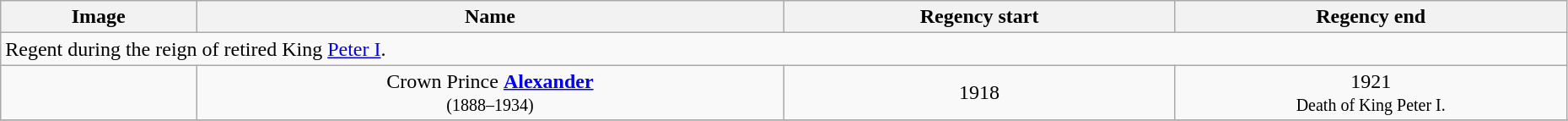<table width=98% class="wikitable">
<tr>
<th width=10%>Image</th>
<th width=30%>Name</th>
<th width=20%>Regency start</th>
<th width=20%>Regency end</th>
</tr>
<tr>
<td width="100%" height="4" colspan="4">Regent during the reign of retired King <a href='#'>Peter I</a>.</td>
</tr>
<tr>
<td align="center"></td>
<td align="center">Crown Prince <strong><a href='#'>Alexander</a></strong><br><small>(1888–1934)</small></td>
<td align="center"> 1918</td>
<td align="center"> 1921<br><small>Death of King Peter I.</small></td>
</tr>
<tr>
</tr>
</table>
